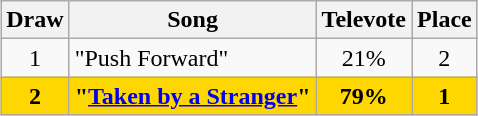<table class="sortable wikitable" style="margin: 1em auto 1em auto; text-align:center">
<tr>
<th>Draw</th>
<th>Song</th>
<th>Televote</th>
<th>Place</th>
</tr>
<tr>
<td>1</td>
<td align="left">"Push Forward"</td>
<td>21%</td>
<td>2</td>
</tr>
<tr style="font-weight:bold; background:gold">
<td>2</td>
<td align="left">"<a href='#'>Taken by a Stranger</a>"</td>
<td>79%</td>
<td>1</td>
</tr>
</table>
